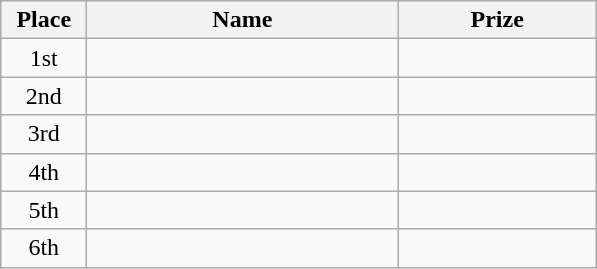<table class="wikitable">
<tr>
<th width="50">Place</th>
<th width="200">Name</th>
<th width="125">Prize</th>
</tr>
<tr>
<td align = "center">1st</td>
<td align = "center"></td>
<td align = "center"></td>
</tr>
<tr>
<td align = "center">2nd</td>
<td align = "center"></td>
<td align = "center"></td>
</tr>
<tr>
<td align = "center">3rd</td>
<td align = "center"></td>
<td align = "center"></td>
</tr>
<tr>
<td align = "center">4th</td>
<td align = "center"></td>
<td align = "center"></td>
</tr>
<tr>
<td align = "center">5th</td>
<td align = "center"></td>
<td align = "center"></td>
</tr>
<tr>
<td align = "center">6th</td>
<td align = "center"></td>
<td align = "center"></td>
</tr>
</table>
